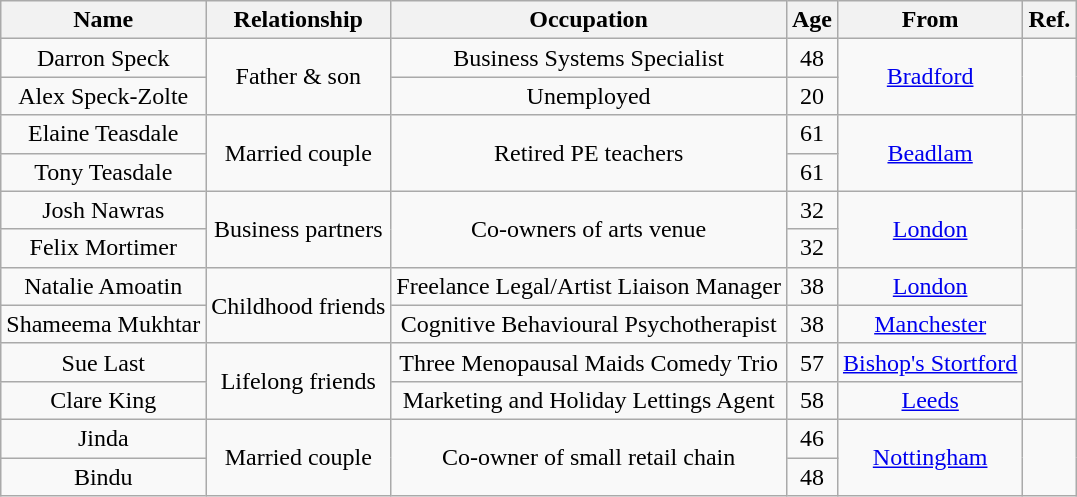<table class="wikitable sortable" style="text-align: center; ">
<tr>
<th>Name</th>
<th>Relationship</th>
<th>Occupation</th>
<th>Age</th>
<th>From</th>
<th>Ref.</th>
</tr>
<tr>
<td>Darron Speck</td>
<td rowspan="2">Father & son</td>
<td>Business Systems Specialist</td>
<td>48</td>
<td rowspan="2"><a href='#'>Bradford</a></td>
<td rowspan="2"></td>
</tr>
<tr>
<td>Alex Speck-Zolte</td>
<td>Unemployed</td>
<td>20</td>
</tr>
<tr>
<td>Elaine Teasdale</td>
<td rowspan="2">Married couple</td>
<td rowspan="2">Retired PE teachers</td>
<td>61</td>
<td rowspan="2"><a href='#'>Beadlam</a></td>
<td rowspan="2"></td>
</tr>
<tr>
<td>Tony Teasdale</td>
<td>61</td>
</tr>
<tr>
<td>Josh Nawras</td>
<td rowspan="2">Business partners</td>
<td rowspan="2">Co-owners of arts venue</td>
<td>32</td>
<td rowspan="2"><a href='#'>London</a></td>
<td rowspan="2"></td>
</tr>
<tr>
<td>Felix Mortimer</td>
<td>32</td>
</tr>
<tr>
<td>Natalie Amoatin</td>
<td rowspan="2">Childhood friends</td>
<td>Freelance Legal/Artist Liaison Manager</td>
<td>38</td>
<td><a href='#'>London</a></td>
<td rowspan="2"></td>
</tr>
<tr>
<td>Shameema Mukhtar</td>
<td>Cognitive Behavioural Psychotherapist</td>
<td>38</td>
<td><a href='#'>Manchester</a></td>
</tr>
<tr>
<td>Sue Last</td>
<td rowspan="2">Lifelong friends</td>
<td>Three Menopausal Maids Comedy Trio</td>
<td>57</td>
<td><a href='#'>Bishop's Stortford</a></td>
<td rowspan="2"></td>
</tr>
<tr>
<td>Clare King</td>
<td>Marketing and Holiday Lettings Agent</td>
<td>58</td>
<td><a href='#'>Leeds</a></td>
</tr>
<tr>
<td>Jinda</td>
<td rowspan="2">Married couple</td>
<td rowspan="2">Co-owner of small retail chain</td>
<td>46</td>
<td rowspan="2"><a href='#'>Nottingham</a></td>
<td rowspan="2"></td>
</tr>
<tr>
<td>Bindu</td>
<td>48</td>
</tr>
</table>
